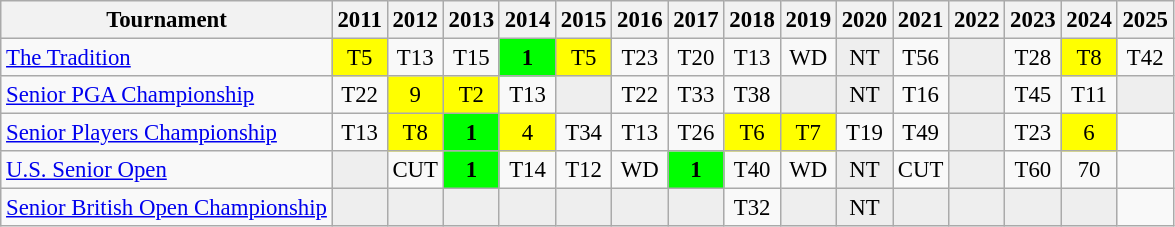<table class="wikitable" style="font-size:95%;text-align:center;">
<tr>
<th>Tournament</th>
<th>2011</th>
<th>2012</th>
<th>2013</th>
<th>2014</th>
<th>2015</th>
<th>2016</th>
<th>2017</th>
<th>2018</th>
<th>2019</th>
<th>2020</th>
<th>2021</th>
<th>2022</th>
<th>2023</th>
<th>2024</th>
<th>2025</th>
</tr>
<tr>
<td align=left><a href='#'>The Tradition</a></td>
<td style="background:yellow;">T5</td>
<td>T13</td>
<td>T15</td>
<td style="background:lime;"><strong>1</strong></td>
<td style="background:yellow;">T5</td>
<td>T23</td>
<td>T20</td>
<td>T13</td>
<td>WD</td>
<td style="background:#eeeeee;">NT</td>
<td>T56</td>
<td style="background:#eeeeee;"></td>
<td>T28</td>
<td style="background:yellow;">T8</td>
<td>T42</td>
</tr>
<tr>
<td align=left><a href='#'>Senior PGA Championship</a></td>
<td>T22</td>
<td style="background:yellow;">9</td>
<td style="background:yellow;">T2</td>
<td>T13</td>
<td style="background:#eeeeee;"></td>
<td>T22</td>
<td>T33</td>
<td>T38</td>
<td style="background:#eeeeee;"></td>
<td style="background:#eeeeee;">NT</td>
<td>T16</td>
<td style="background:#eeeeee;"></td>
<td>T45</td>
<td>T11</td>
<td style="background:#eeeeee;"></td>
</tr>
<tr>
<td align=left><a href='#'>Senior Players Championship</a></td>
<td>T13</td>
<td style="background:yellow;">T8</td>
<td style="background:lime;"><strong>1</strong></td>
<td style="background:yellow;">4</td>
<td>T34</td>
<td>T13</td>
<td>T26</td>
<td style="background:yellow;">T6</td>
<td style="background:yellow;">T7</td>
<td>T19</td>
<td>T49</td>
<td style="background:#eeeeee;"></td>
<td>T23</td>
<td style="background:yellow;">6</td>
<td></td>
</tr>
<tr>
<td align=left><a href='#'>U.S. Senior Open</a></td>
<td style="background:#eeeeee;"></td>
<td>CUT</td>
<td style="background:lime;"><strong>1</strong></td>
<td>T14</td>
<td>T12</td>
<td>WD</td>
<td style="background:lime;"><strong>1</strong></td>
<td>T40</td>
<td>WD</td>
<td style="background:#eeeeee;">NT</td>
<td>CUT</td>
<td style="background:#eeeeee;"></td>
<td>T60</td>
<td>70</td>
<td></td>
</tr>
<tr>
<td align=left><a href='#'>Senior British Open Championship</a></td>
<td style="background:#eeeeee;"></td>
<td style="background:#eeeeee;"></td>
<td style="background:#eeeeee;"></td>
<td style="background:#eeeeee;"></td>
<td style="background:#eeeeee;"></td>
<td style="background:#eeeeee;"></td>
<td style="background:#eeeeee;"></td>
<td>T32</td>
<td style="background:#eeeeee;"></td>
<td style="background:#eeeeee;">NT</td>
<td style="background:#eeeeee;"></td>
<td style="background:#eeeeee;"></td>
<td style="background:#eeeeee;"></td>
<td style="background:#eeeeee;"></td>
<td></td>
</tr>
</table>
